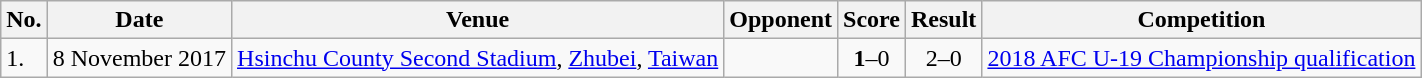<table class="wikitable">
<tr>
<th>No.</th>
<th>Date</th>
<th>Venue</th>
<th>Opponent</th>
<th>Score</th>
<th>Result</th>
<th>Competition</th>
</tr>
<tr>
<td>1.</td>
<td>8 November 2017</td>
<td><a href='#'>Hsinchu County Second Stadium</a>, <a href='#'>Zhubei</a>, <a href='#'>Taiwan</a></td>
<td></td>
<td align=center><strong>1</strong>–0</td>
<td align=center>2–0</td>
<td><a href='#'>2018 AFC U-19 Championship qualification</a></td>
</tr>
</table>
